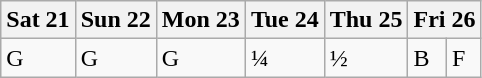<table class="wikitable olympic-schedule handball">
<tr>
<th>Sat 21</th>
<th>Sun 22</th>
<th>Mon 23</th>
<th>Tue 24</th>
<th>Thu 25</th>
<th colspan="2">Fri 26</th>
</tr>
<tr>
<td class="team-group">G</td>
<td class="team-group">G</td>
<td class="team-group">G</td>
<td class="team-qf">¼</td>
<td class="team-sf">½</td>
<td class="team-bronze">B</td>
<td class="team-final">F</td>
</tr>
</table>
